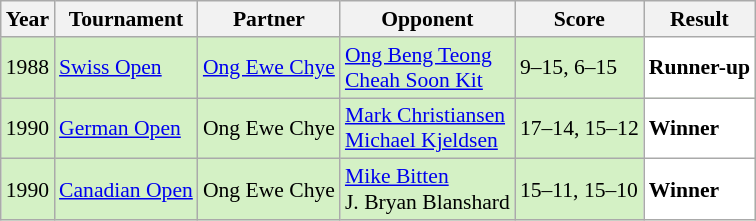<table class="sortable wikitable" style="font-size: 90%;">
<tr>
<th>Year</th>
<th>Tournament</th>
<th>Partner</th>
<th>Opponent</th>
<th>Score</th>
<th>Result</th>
</tr>
<tr style="background:#D4F1C5">
<td align="center">1988</td>
<td><a href='#'>Swiss Open</a></td>
<td> <a href='#'>Ong Ewe Chye</a></td>
<td> <a href='#'>Ong Beng Teong</a><br> <a href='#'>Cheah Soon Kit</a></td>
<td>9–15, 6–15</td>
<td style="text-align:left; background:white"> <strong>Runner-up</strong></td>
</tr>
<tr style="background:#D4F1C5">
<td align="center">1990</td>
<td><a href='#'>German Open</a></td>
<td> Ong Ewe Chye</td>
<td> <a href='#'>Mark Christiansen</a><br> <a href='#'>Michael Kjeldsen</a></td>
<td>17–14, 15–12</td>
<td style="text-align:left; background:white"> <strong>Winner</strong></td>
</tr>
<tr style="background:#D4F1C5">
<td align="center">1990</td>
<td><a href='#'>Canadian Open</a></td>
<td> Ong Ewe Chye</td>
<td> <a href='#'>Mike Bitten</a><br> J. Bryan Blanshard</td>
<td>15–11, 15–10</td>
<td style="text-align:left; background:white"> <strong>Winner</strong></td>
</tr>
</table>
